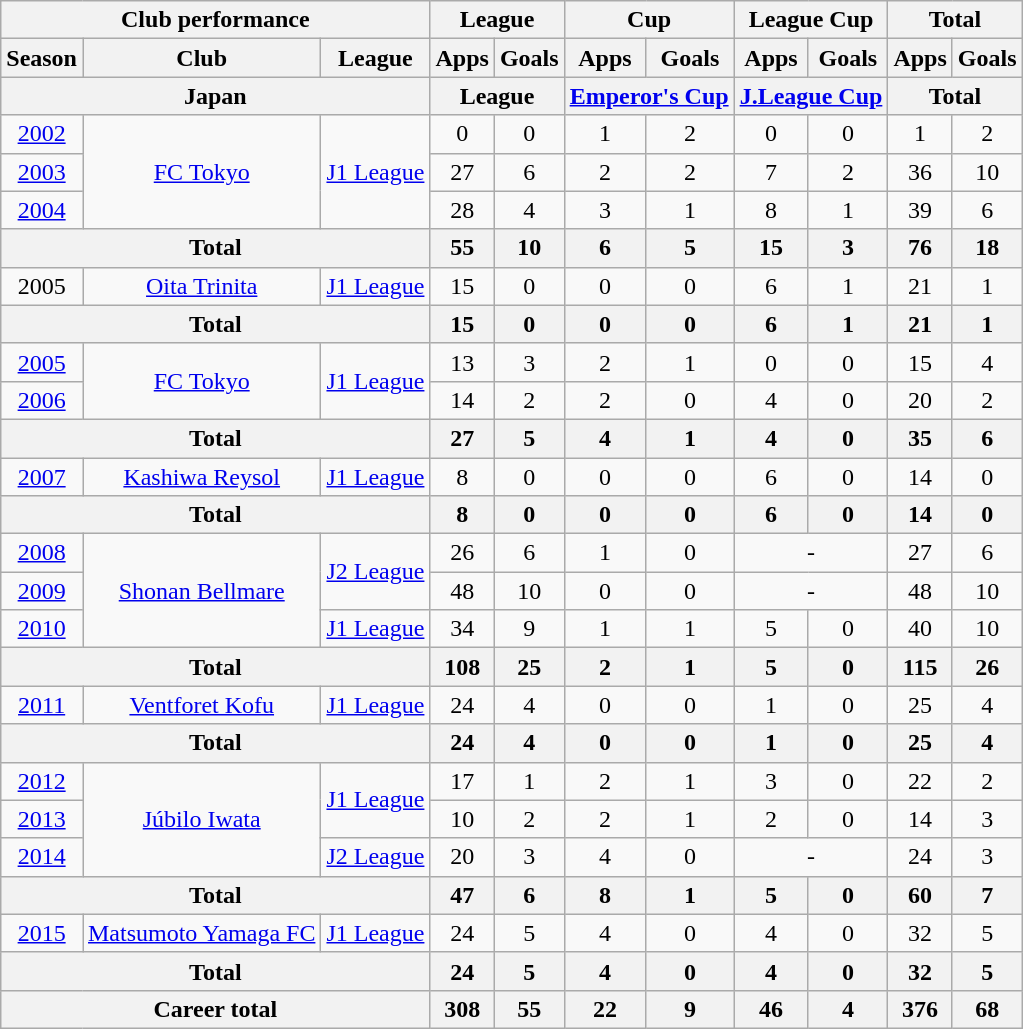<table class="wikitable" style="text-align:center">
<tr>
<th colspan=3>Club performance</th>
<th colspan=2>League</th>
<th colspan=2>Cup</th>
<th colspan=2>League Cup</th>
<th colspan=2>Total</th>
</tr>
<tr>
<th>Season</th>
<th>Club</th>
<th>League</th>
<th>Apps</th>
<th>Goals</th>
<th>Apps</th>
<th>Goals</th>
<th>Apps</th>
<th>Goals</th>
<th>Apps</th>
<th>Goals</th>
</tr>
<tr>
<th colspan=3>Japan</th>
<th colspan=2>League</th>
<th colspan=2><a href='#'>Emperor's Cup</a></th>
<th colspan=2><a href='#'>J.League Cup</a></th>
<th colspan=2>Total</th>
</tr>
<tr>
<td><a href='#'>2002</a></td>
<td rowspan="3"><a href='#'>FC Tokyo</a></td>
<td rowspan="3"><a href='#'>J1 League</a></td>
<td>0</td>
<td>0</td>
<td>1</td>
<td>2</td>
<td>0</td>
<td>0</td>
<td>1</td>
<td>2</td>
</tr>
<tr>
<td><a href='#'>2003</a></td>
<td>27</td>
<td>6</td>
<td>2</td>
<td>2</td>
<td>7</td>
<td>2</td>
<td>36</td>
<td>10</td>
</tr>
<tr>
<td><a href='#'>2004</a></td>
<td>28</td>
<td>4</td>
<td>3</td>
<td>1</td>
<td>8</td>
<td>1</td>
<td>39</td>
<td>6</td>
</tr>
<tr>
<th colspan="3">Total</th>
<th>55</th>
<th>10</th>
<th>6</th>
<th>5</th>
<th>15</th>
<th>3</th>
<th>76</th>
<th>18</th>
</tr>
<tr>
<td>2005</td>
<td><a href='#'>Oita Trinita</a></td>
<td><a href='#'>J1 League</a></td>
<td>15</td>
<td>0</td>
<td>0</td>
<td>0</td>
<td>6</td>
<td>1</td>
<td>21</td>
<td>1</td>
</tr>
<tr>
<th colspan="3">Total</th>
<th>15</th>
<th>0</th>
<th>0</th>
<th>0</th>
<th>6</th>
<th>1</th>
<th>21</th>
<th>1</th>
</tr>
<tr>
<td><a href='#'>2005</a></td>
<td rowspan="2"><a href='#'>FC Tokyo</a></td>
<td rowspan="2"><a href='#'>J1 League</a></td>
<td>13</td>
<td>3</td>
<td>2</td>
<td>1</td>
<td>0</td>
<td>0</td>
<td>15</td>
<td>4</td>
</tr>
<tr>
<td><a href='#'>2006</a></td>
<td>14</td>
<td>2</td>
<td>2</td>
<td>0</td>
<td>4</td>
<td>0</td>
<td>20</td>
<td>2</td>
</tr>
<tr>
<th colspan="3">Total</th>
<th>27</th>
<th>5</th>
<th>4</th>
<th>1</th>
<th>4</th>
<th>0</th>
<th>35</th>
<th>6</th>
</tr>
<tr>
<td><a href='#'>2007</a></td>
<td><a href='#'>Kashiwa Reysol</a></td>
<td><a href='#'>J1 League</a></td>
<td>8</td>
<td>0</td>
<td>0</td>
<td>0</td>
<td>6</td>
<td>0</td>
<td>14</td>
<td>0</td>
</tr>
<tr>
<th colspan="3">Total</th>
<th>8</th>
<th>0</th>
<th>0</th>
<th>0</th>
<th>6</th>
<th>0</th>
<th>14</th>
<th>0</th>
</tr>
<tr>
<td><a href='#'>2008</a></td>
<td rowspan="3"><a href='#'>Shonan Bellmare</a></td>
<td rowspan="2"><a href='#'>J2 League</a></td>
<td>26</td>
<td>6</td>
<td>1</td>
<td>0</td>
<td colspan="2">-</td>
<td>27</td>
<td>6</td>
</tr>
<tr>
<td><a href='#'>2009</a></td>
<td>48</td>
<td>10</td>
<td>0</td>
<td>0</td>
<td colspan="2">-</td>
<td>48</td>
<td>10</td>
</tr>
<tr>
<td><a href='#'>2010</a></td>
<td><a href='#'>J1 League</a></td>
<td>34</td>
<td>9</td>
<td>1</td>
<td>1</td>
<td>5</td>
<td>0</td>
<td>40</td>
<td>10</td>
</tr>
<tr>
<th colspan="3">Total</th>
<th>108</th>
<th>25</th>
<th>2</th>
<th>1</th>
<th>5</th>
<th>0</th>
<th>115</th>
<th>26</th>
</tr>
<tr>
<td><a href='#'>2011</a></td>
<td><a href='#'>Ventforet Kofu</a></td>
<td><a href='#'>J1 League</a></td>
<td>24</td>
<td>4</td>
<td>0</td>
<td>0</td>
<td>1</td>
<td>0</td>
<td>25</td>
<td>4</td>
</tr>
<tr>
<th colspan="3">Total</th>
<th>24</th>
<th>4</th>
<th>0</th>
<th>0</th>
<th>1</th>
<th>0</th>
<th>25</th>
<th>4</th>
</tr>
<tr>
<td><a href='#'>2012</a></td>
<td rowspan="3"><a href='#'>Júbilo Iwata</a></td>
<td rowspan="2"><a href='#'>J1 League</a></td>
<td>17</td>
<td>1</td>
<td>2</td>
<td>1</td>
<td>3</td>
<td>0</td>
<td>22</td>
<td>2</td>
</tr>
<tr>
<td><a href='#'>2013</a></td>
<td>10</td>
<td>2</td>
<td>2</td>
<td>1</td>
<td>2</td>
<td>0</td>
<td>14</td>
<td>3</td>
</tr>
<tr>
<td><a href='#'>2014</a></td>
<td><a href='#'>J2 League</a></td>
<td>20</td>
<td>3</td>
<td>4</td>
<td>0</td>
<td colspan="2">-</td>
<td>24</td>
<td>3</td>
</tr>
<tr>
<th colspan="3">Total</th>
<th>47</th>
<th>6</th>
<th>8</th>
<th>1</th>
<th>5</th>
<th>0</th>
<th>60</th>
<th>7</th>
</tr>
<tr>
<td><a href='#'>2015</a></td>
<td><a href='#'>Matsumoto Yamaga FC</a></td>
<td><a href='#'>J1 League</a></td>
<td>24</td>
<td>5</td>
<td>4</td>
<td>0</td>
<td>4</td>
<td>0</td>
<td>32</td>
<td>5</td>
</tr>
<tr>
<th colspan="3">Total</th>
<th>24</th>
<th>5</th>
<th>4</th>
<th>0</th>
<th>4</th>
<th>0</th>
<th>32</th>
<th>5</th>
</tr>
<tr>
<th colspan=3>Career total</th>
<th>308</th>
<th>55</th>
<th>22</th>
<th>9</th>
<th>46</th>
<th>4</th>
<th>376</th>
<th>68</th>
</tr>
</table>
